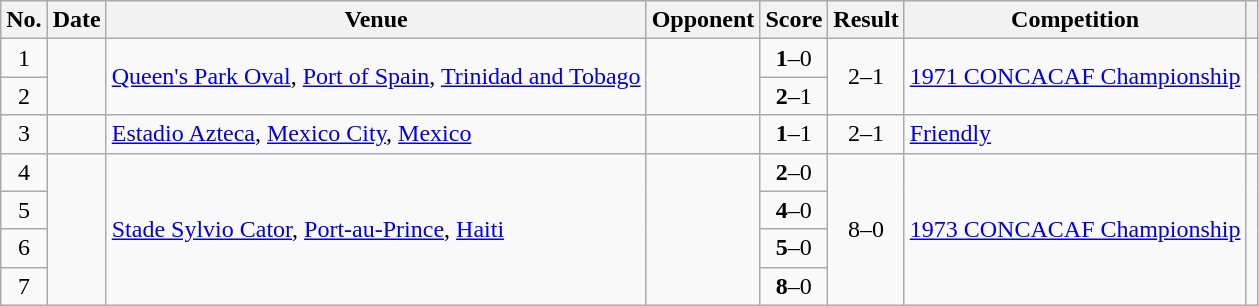<table class="wikitable sortable">
<tr>
<th scope="col">No.</th>
<th scope="col">Date</th>
<th scope="col">Venue</th>
<th scope="col">Opponent</th>
<th scope="col">Score</th>
<th scope="col">Result</th>
<th scope="col">Competition</th>
<th scope="col" class="unsortable"></th>
</tr>
<tr>
<td align="center">1</td>
<td rowspan="2"></td>
<td rowspan="2"><a href='#'>Queen's Park Oval</a>, <a href='#'>Port of Spain</a>, <a href='#'>Trinidad and Tobago</a></td>
<td rowspan="2"></td>
<td align="center"><strong>1</strong>–0</td>
<td rowspan="2" style="text-align:center">2–1</td>
<td rowspan="2"><a href='#'>1971 CONCACAF Championship</a></td>
<td rowspan="2"></td>
</tr>
<tr>
<td align="center">2</td>
<td align="center"><strong>2</strong>–1</td>
</tr>
<tr>
<td align="center">3</td>
<td></td>
<td><a href='#'>Estadio Azteca</a>, <a href='#'>Mexico City</a>, <a href='#'>Mexico</a></td>
<td></td>
<td align="center"><strong>1</strong>–1</td>
<td align="center">2–1</td>
<td><a href='#'>Friendly</a></td>
<td></td>
</tr>
<tr>
<td align="center">4</td>
<td rowspan="4"></td>
<td rowspan="4"><a href='#'>Stade Sylvio Cator</a>, <a href='#'>Port-au-Prince</a>, <a href='#'>Haiti</a></td>
<td rowspan="4"></td>
<td align="center"><strong>2</strong>–0</td>
<td rowspan="4" style="text-align:center">8–0</td>
<td rowspan="4"><a href='#'>1973 CONCACAF Championship</a></td>
<td rowspan="4"></td>
</tr>
<tr>
<td align="center">5</td>
<td align="center"><strong>4</strong>–0</td>
</tr>
<tr>
<td align="center">6</td>
<td align="center"><strong>5</strong>–0</td>
</tr>
<tr>
<td align="center">7</td>
<td align="center"><strong>8</strong>–0</td>
</tr>
</table>
